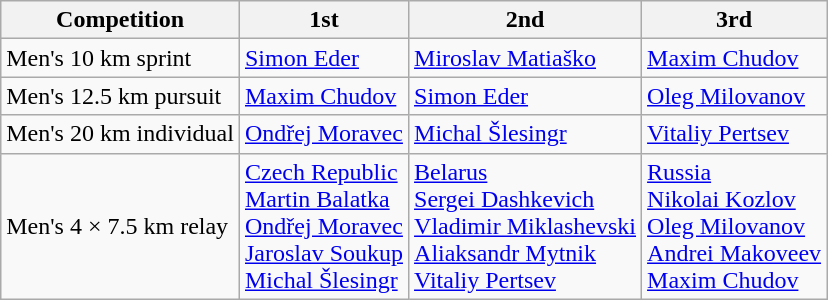<table class="wikitable">
<tr>
<th>Competition</th>
<th>1st</th>
<th>2nd</th>
<th>3rd</th>
</tr>
<tr>
<td>Men's 10 km sprint</td>
<td> <a href='#'>Simon Eder</a></td>
<td> <a href='#'>Miroslav Matiaško</a></td>
<td> <a href='#'>Maxim Chudov</a></td>
</tr>
<tr>
<td>Men's 12.5 km pursuit</td>
<td> <a href='#'>Maxim Chudov</a></td>
<td> <a href='#'>Simon Eder</a></td>
<td> <a href='#'>Oleg Milovanov</a></td>
</tr>
<tr>
<td>Men's 20 km individual</td>
<td> <a href='#'>Ondřej Moravec</a></td>
<td> <a href='#'>Michal Šlesingr</a></td>
<td> <a href='#'>Vitaliy Pertsev</a></td>
</tr>
<tr>
<td>Men's 4 × 7.5 km relay</td>
<td> <a href='#'>Czech Republic</a><br><a href='#'>Martin Balatka</a><br><a href='#'>Ondřej Moravec</a><br><a href='#'>Jaroslav Soukup</a><br><a href='#'>Michal Šlesingr</a></td>
<td> <a href='#'>Belarus</a><br><a href='#'>Sergei Dashkevich</a><br><a href='#'>Vladimir Miklashevski</a><br><a href='#'>Aliaksandr Mytnik</a><br><a href='#'>Vitaliy Pertsev</a></td>
<td> <a href='#'>Russia</a><br><a href='#'>Nikolai Kozlov</a><br><a href='#'>Oleg Milovanov</a><br><a href='#'>Andrei Makoveev</a><br><a href='#'>Maxim Chudov</a></td>
</tr>
</table>
